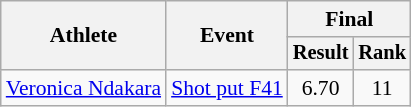<table class="wikitable" style="font-size:90%">
<tr>
<th rowspan="2">Athlete</th>
<th rowspan="2">Event</th>
<th colspan="2">Final</th>
</tr>
<tr style="font-size:95%">
<th>Result</th>
<th>Rank</th>
</tr>
<tr align=center>
<td align=left><a href='#'>Veronica Ndakara</a></td>
<td align=left><a href='#'>Shot put F41</a></td>
<td>6.70</td>
<td>11</td>
</tr>
</table>
